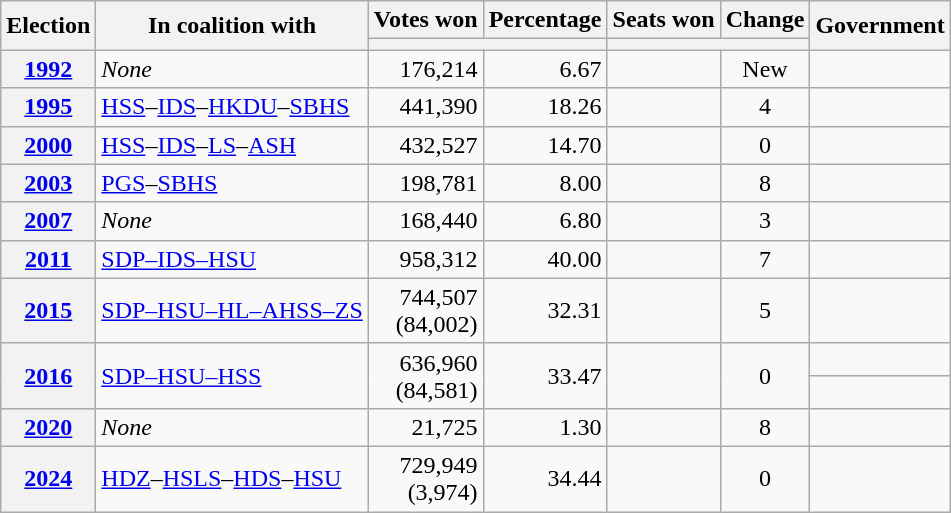<table class="wikitable">
<tr>
<th rowspan=2>Election</th>
<th rowspan=2>In coalition with</th>
<th>Votes won</th>
<th>Percentage</th>
<th>Seats won</th>
<th>Change</th>
<th rowspan=2>Government</th>
</tr>
<tr>
<th colspan=2></th>
<th colspan=2></th>
</tr>
<tr>
<th><a href='#'>1992</a></th>
<td><em>None</em></td>
<td align=right>176,214</td>
<td align=right>6.67</td>
<td></td>
<td align=center>New</td>
<td></td>
</tr>
<tr>
<th><a href='#'>1995</a></th>
<td><a href='#'>HSS</a>–<a href='#'>IDS</a>–<a href='#'>HKDU</a>–<a href='#'>SBHS</a></td>
<td align=right>441,390</td>
<td align=right>18.26</td>
<td></td>
<td align=center> 4</td>
<td></td>
</tr>
<tr>
<th><a href='#'>2000</a></th>
<td><a href='#'>HSS</a>–<a href='#'>IDS</a>–<a href='#'>LS</a>–<a href='#'>ASH</a></td>
<td align=right>432,527</td>
<td align=right>14.70</td>
<td></td>
<td align=center> 0</td>
<td></td>
</tr>
<tr>
<th><a href='#'>2003</a></th>
<td><a href='#'>PGS</a>–<a href='#'>SBHS</a></td>
<td align=right>198,781</td>
<td align=right>8.00</td>
<td></td>
<td align=center> 8</td>
<td></td>
</tr>
<tr>
<th><a href='#'>2007</a></th>
<td><em>None</em></td>
<td align=right>168,440</td>
<td align=right>6.80</td>
<td></td>
<td align=center> 3</td>
<td></td>
</tr>
<tr>
<th><a href='#'>2011</a></th>
<td><a href='#'>SDP–IDS–HSU</a></td>
<td align=right>958,312</td>
<td align=right>40.00</td>
<td></td>
<td align=center> 7</td>
<td></td>
</tr>
<tr>
<th><a href='#'>2015</a></th>
<td><a href='#'>SDP–HSU–HL–AHSS–ZS</a></td>
<td align=right>744,507 <br>(84,002)</td>
<td align=right>32.31</td>
<td></td>
<td align=center> 5</td>
<td></td>
</tr>
<tr>
<th rowspan=2><a href='#'>2016</a></th>
<td rowspan=2><a href='#'>SDP–HSU–HSS</a></td>
<td rowspan=2 align=right>636,960 <br>(84,581)</td>
<td rowspan=2 align=right>33.47</td>
<td rowspan=2></td>
<td rowspan=2 align=center> 0</td>
<td></td>
</tr>
<tr>
<td></td>
</tr>
<tr>
<th><a href='#'>2020</a></th>
<td><em>None</em></td>
<td align=right>21,725</td>
<td align=right>1.30</td>
<td></td>
<td align=center> 8</td>
<td></td>
</tr>
<tr>
<th><a href='#'>2024</a></th>
<td align="left"><a href='#'>HDZ</a>–<a href='#'>HSLS</a>–<a href='#'>HDS</a>–<a href='#'>HSU</a></td>
<td align=right>729,949<br>(3,974)</td>
<td align=right>34.44</td>
<td></td>
<td align=center> 0</td>
<td></td>
</tr>
</table>
